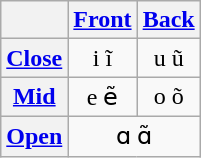<table class="wikitable">
<tr>
<th></th>
<th><a href='#'>Front</a></th>
<th><a href='#'>Back</a></th>
</tr>
<tr align="center">
<th><a href='#'>Close</a></th>
<td>i ĩ</td>
<td>u ũ</td>
</tr>
<tr align="center">
<th><a href='#'>Mid</a></th>
<td>e ẽ</td>
<td>o õ</td>
</tr>
<tr align="center">
<th><a href='#'>Open</a></th>
<td colspan="2">ɑ ɑ̃</td>
</tr>
</table>
